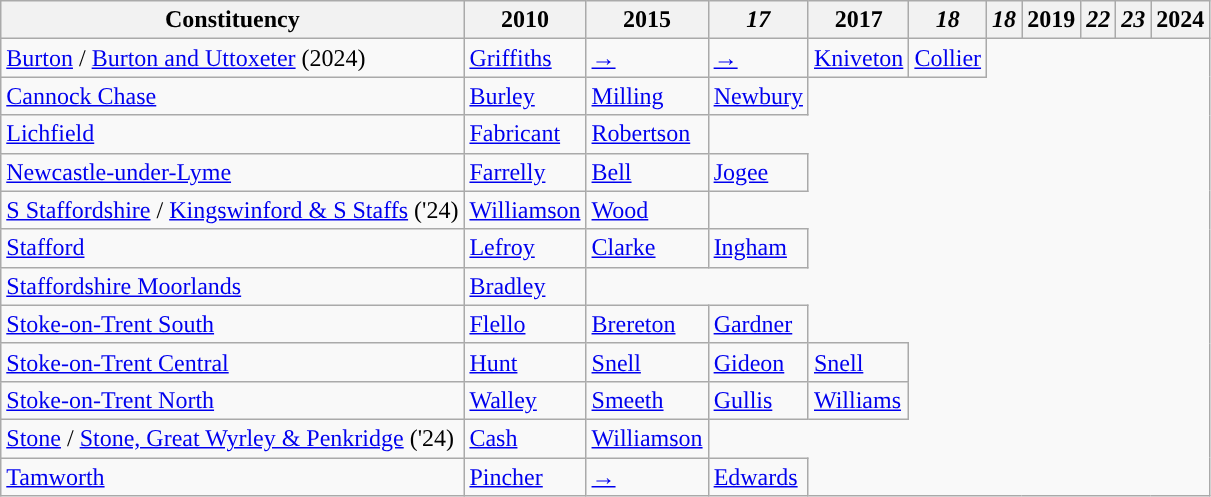<table class="wikitable">
<tr>
<th>Constituency</th>
<th>2010</th>
<th>2015</th>
<th><em>17</em></th>
<th>2017</th>
<th><em>18</em></th>
<th><em>18</em></th>
<th>2019</th>
<th><em>22</em></th>
<th><em>23</em></th>
<th>2024</th>
</tr>
<tr>
<td><a href='#'>Burton</a> / <a href='#'>Burton and Uttoxeter</a> (2024)</td>
<td><a href='#'>Griffiths</a></td>
<td><a href='#'>→</a></td>
<td><a href='#'>→</a></td>
<td><a href='#'>Kniveton</a></td>
<td><a href='#'>Collier</a></td>
</tr>
<tr>
<td><a href='#'>Cannock Chase</a></td>
<td><a href='#'>Burley</a></td>
<td><a href='#'>Milling</a></td>
<td><a href='#'>Newbury</a></td>
</tr>
<tr>
<td><a href='#'>Lichfield</a></td>
<td><a href='#'>Fabricant</a></td>
<td><a href='#'>Robertson</a></td>
</tr>
<tr>
<td><a href='#'>Newcastle-under-Lyme</a></td>
<td><a href='#'>Farrelly</a></td>
<td><a href='#'>Bell</a></td>
<td><a href='#'>Jogee</a></td>
</tr>
<tr>
<td><a href='#'>S Staffordshire</a> / <a href='#'>Kingswinford & S Staffs</a> ('24)</td>
<td><a href='#'>Williamson</a></td>
<td><a href='#'>Wood</a></td>
</tr>
<tr>
<td><a href='#'>Stafford</a></td>
<td><a href='#'>Lefroy</a></td>
<td><a href='#'>Clarke</a></td>
<td><a href='#'>Ingham</a></td>
</tr>
<tr>
<td><a href='#'>Staffordshire Moorlands</a></td>
<td><a href='#'>Bradley</a></td>
</tr>
<tr>
<td><a href='#'>Stoke-on-Trent South</a></td>
<td><a href='#'>Flello</a></td>
<td><a href='#'>Brereton</a></td>
<td><a href='#'>Gardner</a></td>
</tr>
<tr>
<td><a href='#'>Stoke-on-Trent Central</a></td>
<td><a href='#'>Hunt</a></td>
<td><a href='#'>Snell</a></td>
<td><a href='#'>Gideon</a></td>
<td><a href='#'>Snell</a></td>
</tr>
<tr>
<td><a href='#'>Stoke-on-Trent North</a></td>
<td><a href='#'>Walley</a></td>
<td><a href='#'>Smeeth</a></td>
<td><a href='#'>Gullis</a></td>
<td><a href='#'>Williams</a></td>
</tr>
<tr>
<td><a href='#'>Stone</a> / <a href='#'>Stone, Great Wyrley & Penkridge</a> ('24)</td>
<td><a href='#'>Cash</a></td>
<td><a href='#'>Williamson</a></td>
</tr>
<tr>
<td><a href='#'>Tamworth</a></td>
<td><a href='#'>Pincher</a></td>
<td><a href='#'>→</a></td>
<td><a href='#'>Edwards</a></td>
</tr>
</table>
